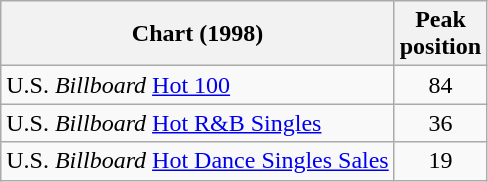<table class="wikitable sortable">
<tr>
<th>Chart (1998)</th>
<th>Peak<br>position</th>
</tr>
<tr>
<td>U.S. <em>Billboard</em> <a href='#'>Hot 100</a></td>
<td align="center">84</td>
</tr>
<tr>
<td>U.S. <em>Billboard</em> <a href='#'>Hot R&B Singles</a></td>
<td align="center">36</td>
</tr>
<tr>
<td>U.S. <em>Billboard</em> <a href='#'>Hot Dance Singles Sales</a></td>
<td align="center">19</td>
</tr>
</table>
